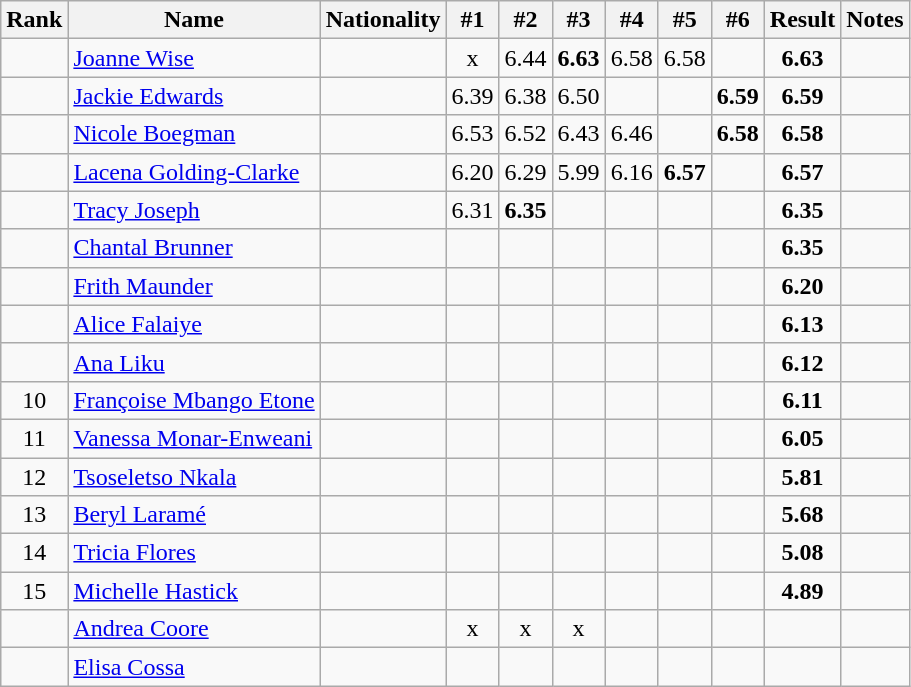<table class="wikitable sortable" style="text-align:center">
<tr>
<th>Rank</th>
<th>Name</th>
<th>Nationality</th>
<th>#1</th>
<th>#2</th>
<th>#3</th>
<th>#4</th>
<th>#5</th>
<th>#6</th>
<th>Result</th>
<th>Notes</th>
</tr>
<tr>
<td></td>
<td align=left><a href='#'>Joanne Wise</a></td>
<td align=left></td>
<td>x</td>
<td>6.44</td>
<td><strong>6.63</strong></td>
<td>6.58</td>
<td>6.58</td>
<td></td>
<td><strong>6.63</strong></td>
<td></td>
</tr>
<tr>
<td></td>
<td align=left><a href='#'>Jackie Edwards</a></td>
<td align=left></td>
<td>6.39</td>
<td>6.38</td>
<td>6.50</td>
<td></td>
<td></td>
<td><strong>6.59</strong></td>
<td><strong>6.59</strong></td>
<td></td>
</tr>
<tr>
<td></td>
<td align=left><a href='#'>Nicole Boegman</a></td>
<td align=left></td>
<td>6.53</td>
<td>6.52</td>
<td>6.43</td>
<td>6.46</td>
<td></td>
<td><strong>6.58</strong></td>
<td><strong>6.58</strong></td>
<td></td>
</tr>
<tr>
<td></td>
<td align=left><a href='#'>Lacena Golding-Clarke</a></td>
<td align=left></td>
<td>6.20</td>
<td>6.29</td>
<td>5.99</td>
<td>6.16</td>
<td><strong>6.57</strong></td>
<td></td>
<td><strong>6.57</strong></td>
<td></td>
</tr>
<tr>
<td></td>
<td align=left><a href='#'>Tracy Joseph</a></td>
<td align=left></td>
<td>6.31</td>
<td><strong>6.35</strong></td>
<td></td>
<td></td>
<td></td>
<td></td>
<td><strong>6.35</strong></td>
<td></td>
</tr>
<tr>
<td></td>
<td align=left><a href='#'>Chantal Brunner</a></td>
<td align=left></td>
<td></td>
<td></td>
<td></td>
<td></td>
<td></td>
<td></td>
<td><strong>6.35</strong></td>
<td></td>
</tr>
<tr>
<td></td>
<td align=left><a href='#'>Frith Maunder</a></td>
<td align=left></td>
<td></td>
<td></td>
<td></td>
<td></td>
<td></td>
<td></td>
<td><strong>6.20</strong></td>
<td></td>
</tr>
<tr>
<td></td>
<td align=left><a href='#'>Alice Falaiye</a></td>
<td align=left></td>
<td></td>
<td></td>
<td></td>
<td></td>
<td></td>
<td></td>
<td><strong>6.13</strong></td>
<td></td>
</tr>
<tr>
<td></td>
<td align=left><a href='#'>Ana Liku</a></td>
<td align=left></td>
<td></td>
<td></td>
<td></td>
<td></td>
<td></td>
<td></td>
<td><strong>6.12</strong></td>
<td></td>
</tr>
<tr>
<td>10</td>
<td align=left><a href='#'>Françoise Mbango Etone</a></td>
<td align=left></td>
<td></td>
<td></td>
<td></td>
<td></td>
<td></td>
<td></td>
<td><strong>6.11</strong></td>
<td></td>
</tr>
<tr>
<td>11</td>
<td align=left><a href='#'>Vanessa Monar-Enweani</a></td>
<td align=left></td>
<td></td>
<td></td>
<td></td>
<td></td>
<td></td>
<td></td>
<td><strong>6.05</strong></td>
<td></td>
</tr>
<tr>
<td>12</td>
<td align=left><a href='#'>Tsoseletso Nkala</a></td>
<td align=left></td>
<td></td>
<td></td>
<td></td>
<td></td>
<td></td>
<td></td>
<td><strong>5.81</strong></td>
<td></td>
</tr>
<tr>
<td>13</td>
<td align=left><a href='#'>Beryl Laramé</a></td>
<td align=left></td>
<td></td>
<td></td>
<td></td>
<td></td>
<td></td>
<td></td>
<td><strong>5.68</strong></td>
<td></td>
</tr>
<tr>
<td>14</td>
<td align=left><a href='#'>Tricia Flores</a></td>
<td align=left></td>
<td></td>
<td></td>
<td></td>
<td></td>
<td></td>
<td></td>
<td><strong>5.08</strong></td>
<td></td>
</tr>
<tr>
<td>15</td>
<td align=left><a href='#'>Michelle Hastick</a></td>
<td align=left></td>
<td></td>
<td></td>
<td></td>
<td></td>
<td></td>
<td></td>
<td><strong>4.89</strong></td>
<td></td>
</tr>
<tr>
<td></td>
<td align=left><a href='#'>Andrea Coore</a></td>
<td align=left></td>
<td>x</td>
<td>x</td>
<td>x</td>
<td></td>
<td></td>
<td></td>
<td></td>
<td></td>
</tr>
<tr>
<td></td>
<td align=left><a href='#'>Elisa Cossa</a></td>
<td align=left></td>
<td></td>
<td></td>
<td></td>
<td></td>
<td></td>
<td></td>
<td></td>
<td></td>
</tr>
</table>
